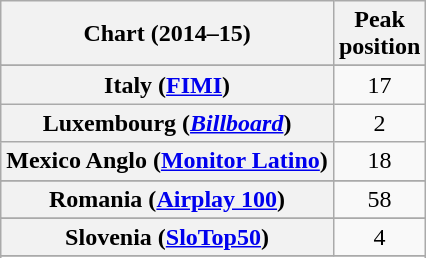<table class="wikitable sortable plainrowheaders" style="text-align:center">
<tr>
<th>Chart (2014–15)</th>
<th>Peak<br>position</th>
</tr>
<tr>
</tr>
<tr>
</tr>
<tr>
</tr>
<tr>
</tr>
<tr>
</tr>
<tr>
</tr>
<tr>
</tr>
<tr>
</tr>
<tr>
</tr>
<tr>
</tr>
<tr>
</tr>
<tr>
</tr>
<tr>
</tr>
<tr>
</tr>
<tr>
<th scope="row">Italy (<a href='#'>FIMI</a>)</th>
<td>17</td>
</tr>
<tr>
<th scope="row">Luxembourg (<em><a href='#'>Billboard</a></em>)</th>
<td>2</td>
</tr>
<tr>
<th scope="row">Mexico Anglo (<a href='#'>Monitor Latino</a>)</th>
<td>18</td>
</tr>
<tr>
</tr>
<tr>
</tr>
<tr>
</tr>
<tr>
</tr>
<tr>
<th scope="row">Romania (<a href='#'>Airplay 100</a>)</th>
<td align=center>58</td>
</tr>
<tr>
</tr>
<tr>
</tr>
<tr>
</tr>
<tr>
<th scope="row">Slovenia (<a href='#'>SloTop50</a>)</th>
<td>4</td>
</tr>
<tr>
</tr>
<tr>
</tr>
<tr>
</tr>
<tr>
</tr>
<tr>
</tr>
<tr>
</tr>
<tr>
</tr>
<tr>
</tr>
<tr>
</tr>
<tr>
</tr>
</table>
